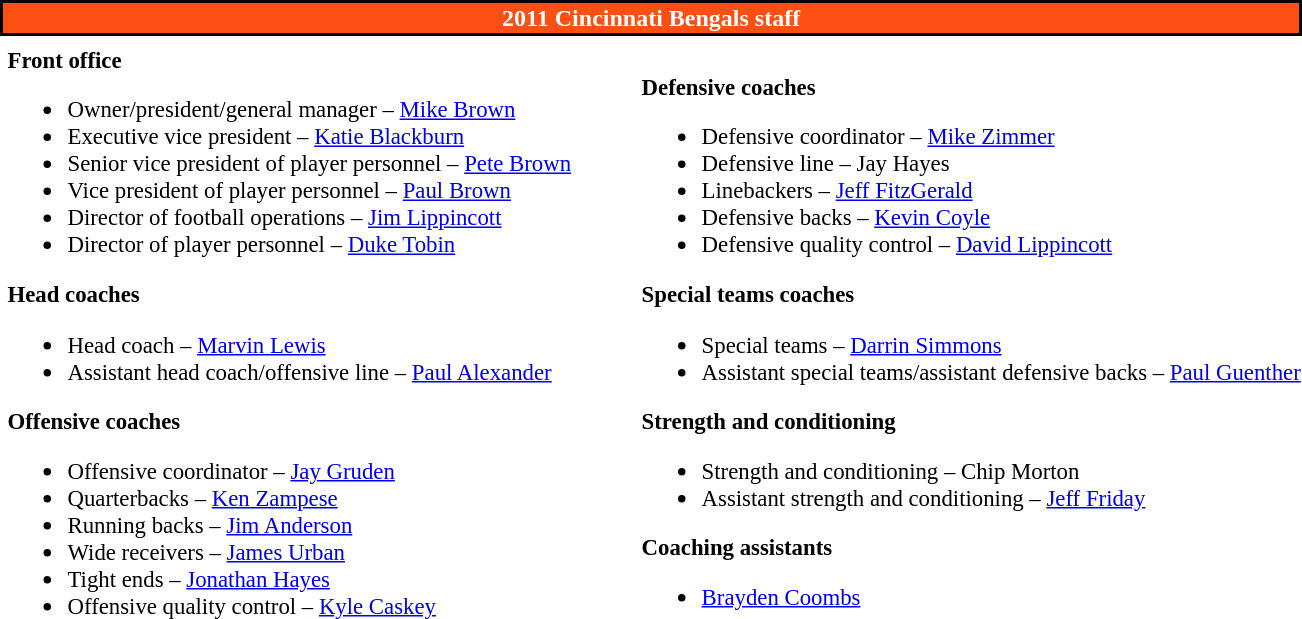<table class="toccolours" style="text-align: left;">
<tr>
<th colspan="7" style="background:#FB4F14; color:white; text-align: center; border:2px solid black;"><strong>2011 Cincinnati Bengals staff</strong></th>
</tr>
<tr>
<td colspan=7 align="right"></td>
</tr>
<tr>
<td valign="top"></td>
<td style="font-size: 95%;" valign="top"><strong>Front office</strong><br><ul><li>Owner/president/general manager – <a href='#'>Mike Brown</a></li><li>Executive vice president – <a href='#'>Katie Blackburn</a></li><li>Senior vice president of player personnel – <a href='#'>Pete Brown</a></li><li>Vice president of player personnel – <a href='#'>Paul Brown</a></li><li>Director of football operations – <a href='#'>Jim Lippincott</a></li><li>Director of player personnel – <a href='#'>Duke Tobin</a></li></ul><strong>Head coaches</strong><ul><li>Head coach – <a href='#'>Marvin Lewis</a></li><li>Assistant head coach/offensive line – <a href='#'>Paul Alexander</a></li></ul><strong>Offensive coaches</strong><ul><li>Offensive coordinator – <a href='#'>Jay Gruden</a></li><li>Quarterbacks – <a href='#'>Ken Zampese</a></li><li>Running backs – <a href='#'>Jim Anderson</a></li><li>Wide receivers – <a href='#'>James Urban</a></li><li>Tight ends – <a href='#'>Jonathan Hayes</a></li><li>Offensive quality control – <a href='#'>Kyle Caskey</a></li></ul></td>
<td width="35"> </td>
<td valign="top"></td>
<td style="font-size: 95%;" valign="top"><br><strong>Defensive coaches</strong><ul><li>Defensive coordinator – <a href='#'>Mike Zimmer</a></li><li>Defensive line – Jay Hayes</li><li>Linebackers – <a href='#'>Jeff FitzGerald</a></li><li>Defensive backs – <a href='#'>Kevin Coyle</a></li><li>Defensive quality control – <a href='#'>David Lippincott</a></li></ul><strong>Special teams coaches</strong><ul><li>Special teams – <a href='#'>Darrin Simmons</a></li><li>Assistant special teams/assistant defensive backs – <a href='#'>Paul Guenther</a></li></ul><strong>Strength and conditioning</strong><ul><li>Strength and conditioning – Chip Morton</li><li>Assistant strength and conditioning – <a href='#'>Jeff Friday</a></li></ul><strong>Coaching assistants</strong><ul><li><a href='#'>Brayden Coombs</a></li></ul></td>
</tr>
</table>
